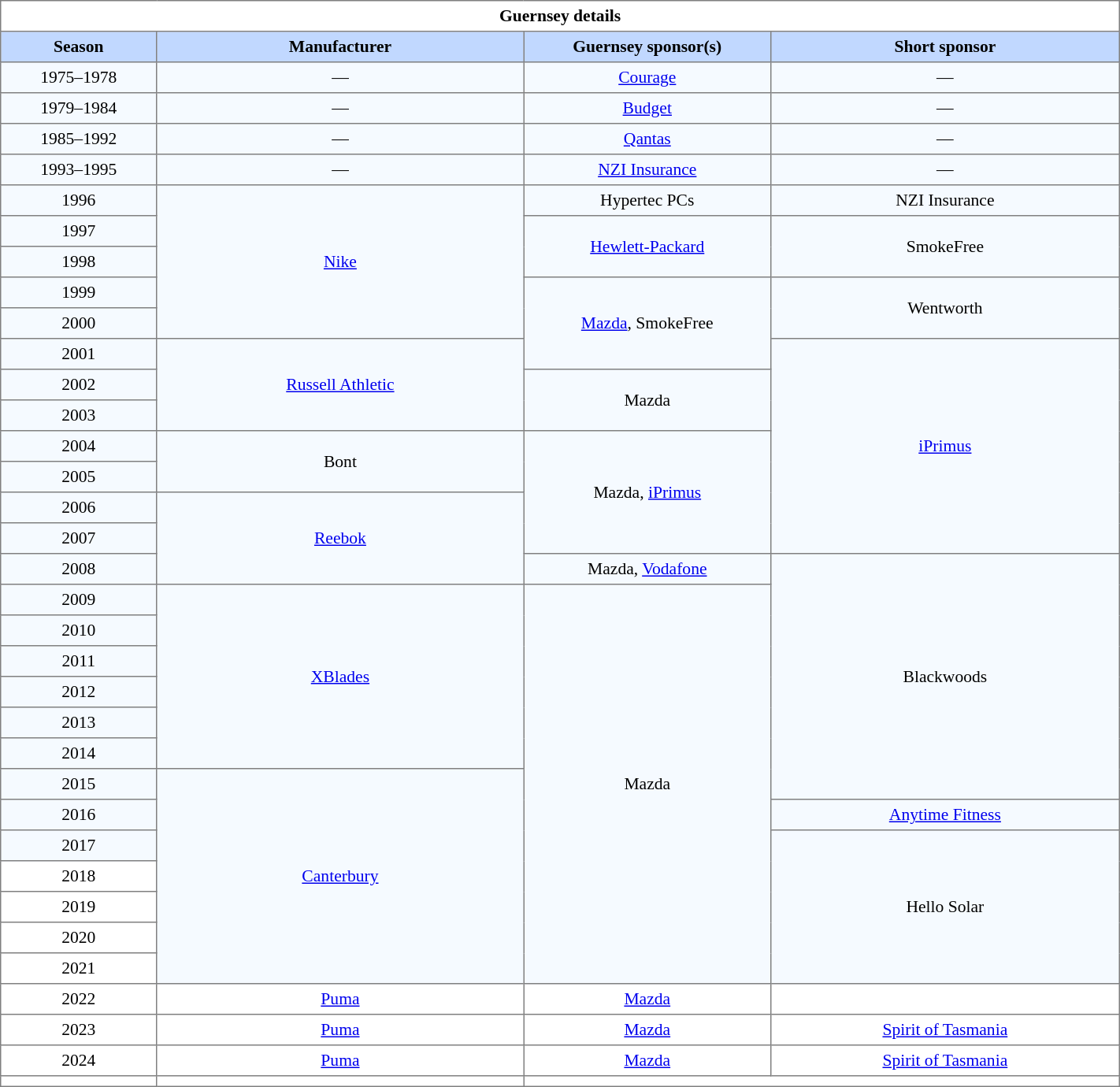<table border="1" cellpadding="4" cellspacing="0" style="text-align:center; font-size:90%; border-collapse:collapse; width:75%;">
<tr>
<th colspan="7">Guernsey details</th>
</tr>
<tr style="background:#C1D8FF;">
<th width="3%">Season</th>
<th width="8%">Manufacturer</th>
<th width="5%">Guernsey sponsor(s)</th>
<th width="8%">Short sponsor</th>
</tr>
<tr style="background:#F5FAFF;">
<td>1975–1978</td>
<td>—</td>
<td><a href='#'>Courage</a></td>
<td>—</td>
</tr>
<tr style="background:#F5FAFF;">
<td>1979–1984</td>
<td>—</td>
<td><a href='#'>Budget</a></td>
<td>—</td>
</tr>
<tr style="background:#F5FAFF;">
<td>1985–1992</td>
<td>—</td>
<td><a href='#'>Qantas</a></td>
<td>—</td>
</tr>
<tr style="background:#F5FAFF;">
<td>1993–1995</td>
<td>—</td>
<td><a href='#'>NZI Insurance</a></td>
<td>—</td>
</tr>
<tr style="background:#F5FAFF;">
<td>1996</td>
<td rowspan="5"><a href='#'>Nike</a></td>
<td>Hypertec PCs</td>
<td>NZI Insurance</td>
</tr>
<tr style="background:#F5FAFF;">
<td>1997</td>
<td rowspan="2"><a href='#'>Hewlett-Packard</a></td>
<td rowspan="2">SmokeFree</td>
</tr>
<tr style="background:#F5FAFF;">
<td>1998</td>
</tr>
<tr style="background:#F5FAFF;">
<td>1999</td>
<td rowspan="3"><a href='#'>Mazda</a>, SmokeFree</td>
<td rowspan="2">Wentworth</td>
</tr>
<tr style="background:#F5FAFF;">
<td>2000</td>
</tr>
<tr style="background:#F5FAFF;">
<td>2001</td>
<td rowspan="3"><a href='#'>Russell Athletic</a></td>
<td rowspan="7"><a href='#'>iPrimus</a></td>
</tr>
<tr style="background:#F5FAFF;">
<td>2002</td>
<td rowspan="2">Mazda</td>
</tr>
<tr style="background:#F5FAFF;">
<td>2003</td>
</tr>
<tr style="background:#F5FAFF;">
<td>2004</td>
<td rowspan="2">Bont</td>
<td rowspan="4">Mazda, <a href='#'>iPrimus</a></td>
</tr>
<tr style="background:#F5FAFF;">
<td>2005</td>
</tr>
<tr style="background:#F5FAFF;">
<td>2006</td>
<td rowspan="3"><a href='#'>Reebok</a></td>
</tr>
<tr style="background:#F5FAFF;">
<td>2007</td>
</tr>
<tr style="background:#F5FAFF;">
<td>2008</td>
<td>Mazda, <a href='#'>Vodafone</a></td>
<td rowspan="8">Blackwoods</td>
</tr>
<tr style="background:#F5FAFF;">
<td>2009</td>
<td rowspan="6"><a href='#'>XBlades</a></td>
<td rowspan="13">Mazda</td>
</tr>
<tr style="background:#F5FAFF;">
<td>2010</td>
</tr>
<tr style="background:#F5FAFF;">
<td>2011</td>
</tr>
<tr style="background:#F5FAFF;">
<td>2012</td>
</tr>
<tr style="background:#F5FAFF;">
<td>2013</td>
</tr>
<tr style="background:#F5FAFF;">
<td>2014</td>
</tr>
<tr style="background:#F5FAFF;">
<td>2015</td>
<td rowspan="7"><a href='#'>Canterbury</a></td>
</tr>
<tr style="background:#F5FAFF;">
<td>2016</td>
<td><a href='#'>Anytime Fitness</a></td>
</tr>
<tr style="background:#F5FAFF;">
<td>2017</td>
<td rowspan="5">Hello Solar</td>
</tr>
<tr>
<td>2018</td>
</tr>
<tr>
<td>2019</td>
</tr>
<tr>
<td>2020</td>
</tr>
<tr>
<td>2021</td>
</tr>
<tr>
<td>2022</td>
<td><a href='#'>Puma</a></td>
<td><a href='#'>Mazda</a></td>
<td></td>
</tr>
<tr>
<td>2023</td>
<td><a href='#'>Puma</a></td>
<td><a href='#'>Mazda</a></td>
<td><a href='#'>Spirit of Tasmania</a></td>
</tr>
<tr>
<td>2024</td>
<td><a href='#'>Puma</a></td>
<td><a href='#'>Mazda</a></td>
<td><a href='#'>Spirit of Tasmania</a></td>
</tr>
<tr>
<td></td>
<td></td>
</tr>
</table>
